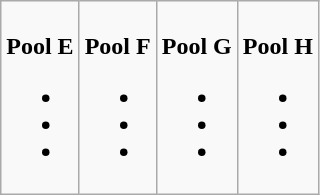<table class="wikitable">
<tr>
<td><br><strong>Pool E</strong><ul><li></li><li></li><li></li></ul></td>
<td><br><strong>Pool F</strong><ul><li></li><li></li><li></li></ul></td>
<td><br><strong>Pool G</strong><ul><li></li><li></li><li></li></ul></td>
<td><br><strong>Pool H</strong><ul><li></li><li></li><li></li></ul></td>
</tr>
</table>
